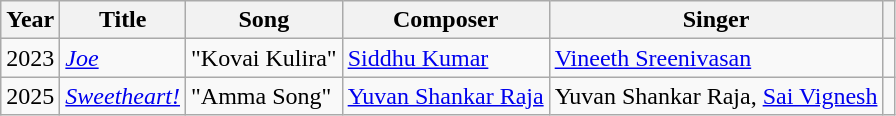<table class="wikitable sortable">
<tr>
<th>Year</th>
<th>Title</th>
<th>Song</th>
<th>Composer</th>
<th>Singer</th>
<th></th>
</tr>
<tr>
<td>2023</td>
<td><a href='#'><em>Joe</em></a></td>
<td>"Kovai Kulira"</td>
<td><a href='#'>Siddhu Kumar</a></td>
<td><a href='#'>Vineeth Sreenivasan</a></td>
<td></td>
</tr>
<tr>
<td>2025</td>
<td><em><a href='#'>Sweetheart!</a></em></td>
<td>"Amma Song"</td>
<td><a href='#'>Yuvan Shankar Raja</a></td>
<td>Yuvan Shankar Raja, <a href='#'>Sai Vignesh</a></td>
<td></td>
</tr>
</table>
